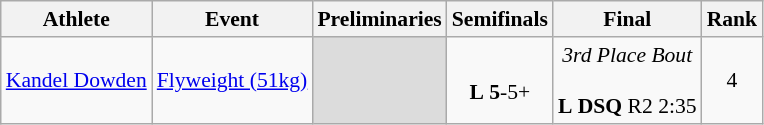<table class="wikitable" border="1" style="font-size:90%">
<tr>
<th>Athlete</th>
<th>Event</th>
<th>Preliminaries</th>
<th>Semifinals</th>
<th>Final</th>
<th>Rank</th>
</tr>
<tr>
<td><a href='#'>Kandel Dowden</a></td>
<td><a href='#'>Flyweight (51kg)</a></td>
<td align=center bgcolor=#DCDCDC></td>
<td align=center> <br> <strong>L</strong> <strong>5</strong>-5+</td>
<td align=center><em>3rd Place Bout</em><br> <br> <strong>L</strong> <strong>DSQ</strong> R2 2:35</td>
<td align=center>4</td>
</tr>
</table>
